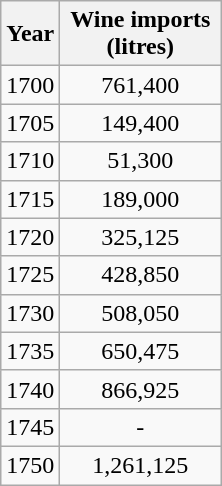<table class="wikitable floatright" style="font-size:100%; text-align:center">
<tr>
<th>Year</th>
<th scope="col" width="100px">Wine imports (litres)</th>
</tr>
<tr>
<td>1700</td>
<td>761,400</td>
</tr>
<tr>
<td>1705</td>
<td>149,400</td>
</tr>
<tr>
<td>1710</td>
<td>51,300</td>
</tr>
<tr>
<td>1715</td>
<td>189,000</td>
</tr>
<tr>
<td>1720</td>
<td>325,125</td>
</tr>
<tr>
<td>1725</td>
<td>428,850</td>
</tr>
<tr>
<td>1730</td>
<td>508,050</td>
</tr>
<tr>
<td>1735</td>
<td>650,475</td>
</tr>
<tr>
<td>1740</td>
<td>866,925</td>
</tr>
<tr>
<td>1745</td>
<td>-</td>
</tr>
<tr>
<td>1750</td>
<td>1,261,125</td>
</tr>
</table>
